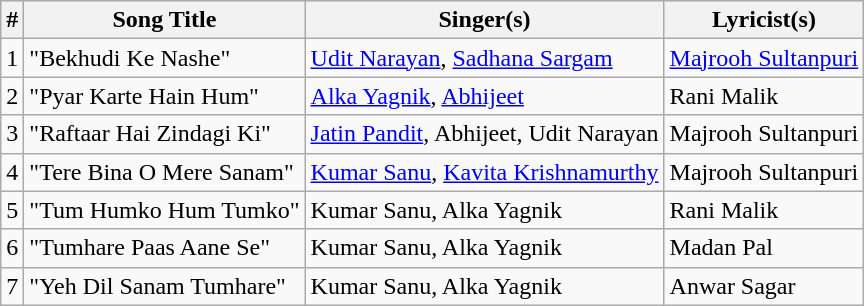<table class="wikitable">
<tr>
<th>#</th>
<th>Song Title</th>
<th>Singer(s)</th>
<th>Lyricist(s)</th>
</tr>
<tr>
<td>1</td>
<td>"Bekhudi Ke Nashe"</td>
<td><a href='#'>Udit Narayan</a>, <a href='#'>Sadhana Sargam</a></td>
<td><a href='#'>Majrooh Sultanpuri</a></td>
</tr>
<tr>
<td>2</td>
<td>"Pyar Karte Hain Hum"</td>
<td><a href='#'>Alka Yagnik</a>, <a href='#'>Abhijeet</a></td>
<td>Rani Malik</td>
</tr>
<tr>
<td>3</td>
<td>"Raftaar Hai Zindagi Ki"</td>
<td><a href='#'>Jatin Pandit</a>, Abhijeet, Udit Narayan</td>
<td>Majrooh Sultanpuri</td>
</tr>
<tr>
<td>4</td>
<td>"Tere Bina O Mere Sanam"</td>
<td><a href='#'>Kumar Sanu</a>, <a href='#'>Kavita Krishnamurthy</a></td>
<td>Majrooh Sultanpuri</td>
</tr>
<tr>
<td>5</td>
<td>"Tum Humko Hum Tumko"</td>
<td>Kumar Sanu, Alka Yagnik</td>
<td>Rani Malik</td>
</tr>
<tr>
<td>6</td>
<td>"Tumhare Paas Aane Se"</td>
<td>Kumar Sanu, Alka Yagnik</td>
<td>Madan Pal</td>
</tr>
<tr>
<td>7</td>
<td>"Yeh Dil Sanam Tumhare"</td>
<td>Kumar Sanu, Alka Yagnik</td>
<td>Anwar Sagar</td>
</tr>
</table>
